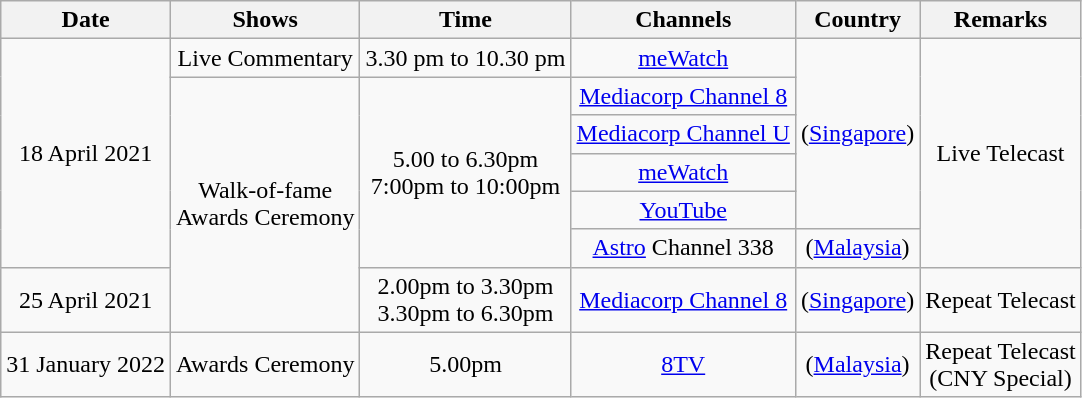<table class="wikitable" style="text-align:center">
<tr>
<th>Date</th>
<th>Shows</th>
<th>Time</th>
<th>Channels</th>
<th>Country</th>
<th>Remarks</th>
</tr>
<tr>
<td rowspan="6">18 April 2021</td>
<td>Live Commentary</td>
<td>3.30 pm to 10.30 pm</td>
<td><a href='#'>meWatch</a></td>
<td rowspan="5">(<a href='#'>Singapore</a>)</td>
<td rowspan="6">Live Telecast</td>
</tr>
<tr>
<td rowspan=6>Walk-of-fame<br>Awards Ceremony</td>
<td rowspan=5>5.00 to 6.30pm<br>7:00pm to 10:00pm</td>
<td><a href='#'>Mediacorp Channel 8</a></td>
</tr>
<tr>
<td><a href='#'>Mediacorp Channel U</a></td>
</tr>
<tr>
<td><a href='#'>meWatch</a></td>
</tr>
<tr>
<td><a href='#'>YouTube</a></td>
</tr>
<tr>
<td><a href='#'>Astro</a> Channel 338</td>
<td>(<a href='#'>Malaysia</a>)</td>
</tr>
<tr>
<td>25 April 2021</td>
<td>2.00pm to 3.30pm <br> 3.30pm to 6.30pm</td>
<td><a href='#'>Mediacorp Channel 8</a></td>
<td>(<a href='#'>Singapore</a>)</td>
<td>Repeat Telecast</td>
</tr>
<tr>
<td>31 January 2022</td>
<td>Awards Ceremony</td>
<td>5.00pm</td>
<td><a href='#'>8TV</a></td>
<td>(<a href='#'>Malaysia</a>)</td>
<td>Repeat Telecast <br> (CNY Special)</td>
</tr>
</table>
